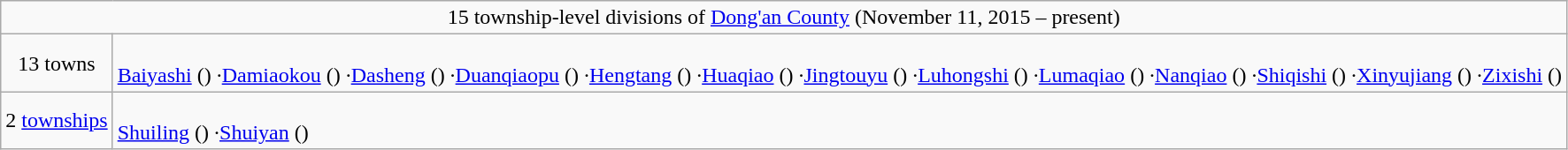<table class="wikitable">
<tr>
<td style="text-align:center;" colspan="2">15 township-level divisions of <a href='#'>Dong'an County</a> (November 11, 2015 – present)</td>
</tr>
<tr align=left>
<td align=center>13 towns</td>
<td><br><a href='#'>Baiyashi</a> ()
·<a href='#'>Damiaokou</a> ()
·<a href='#'>Dasheng</a> ()
·<a href='#'>Duanqiaopu</a> ()
·<a href='#'>Hengtang</a> ()
·<a href='#'>Huaqiao</a> ()
·<a href='#'>Jingtouyu</a> ()
·<a href='#'>Luhongshi</a> ()
·<a href='#'>Lumaqiao</a> ()
·<a href='#'>Nanqiao</a> ()
·<a href='#'>Shiqishi</a> ()
·<a href='#'>Xinyujiang</a> ()
·<a href='#'>Zixishi</a> ()</td>
</tr>
<tr align=left>
<td align=center>2 <a href='#'>townships</a></td>
<td><br><a href='#'>Shuiling</a> ()
·<a href='#'>Shuiyan</a> ()</td>
</tr>
</table>
